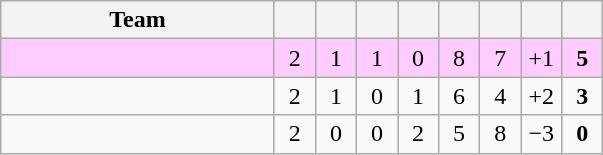<table class="wikitable" style="text-align: center;">
<tr>
<th width="175">Team</th>
<th width="20"></th>
<th width="20"></th>
<th width="20"></th>
<th width="20"></th>
<th width="20"></th>
<th width="20"></th>
<th width="20"></th>
<th width="20"></th>
</tr>
<tr style="background-color: #ffccff;">
<td align=left></td>
<td>2</td>
<td>1</td>
<td>1</td>
<td>0</td>
<td>8</td>
<td>7</td>
<td>+1</td>
<td><strong>5</strong></td>
</tr>
<tr>
<td align=left></td>
<td>2</td>
<td>1</td>
<td>0</td>
<td>1</td>
<td>6</td>
<td>4</td>
<td>+2</td>
<td><strong>3</strong></td>
</tr>
<tr>
<td align=left></td>
<td>2</td>
<td>0</td>
<td>0</td>
<td>2</td>
<td>5</td>
<td>8</td>
<td>−3</td>
<td><strong>0</strong></td>
</tr>
</table>
